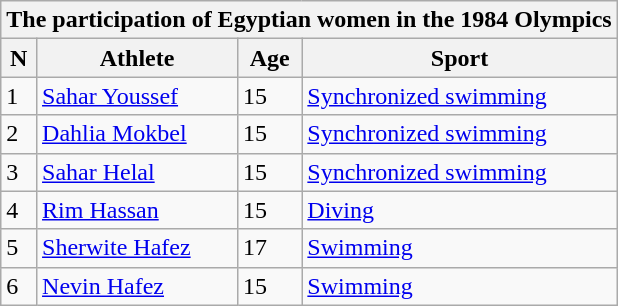<table class="wikitable">
<tr>
<th colspan="4">The participation of Egyptian women in the 1984 Olympics</th>
</tr>
<tr>
<th>N</th>
<th>Athlete</th>
<th>Age</th>
<th>Sport</th>
</tr>
<tr>
<td>1</td>
<td><a href='#'>Sahar Youssef</a></td>
<td>15</td>
<td><a href='#'>Synchronized swimming</a></td>
</tr>
<tr>
<td>2</td>
<td><a href='#'>Dahlia Mokbel</a></td>
<td>15</td>
<td><a href='#'>Synchronized swimming</a></td>
</tr>
<tr>
<td>3</td>
<td><a href='#'>Sahar Helal</a></td>
<td>15</td>
<td><a href='#'>Synchronized swimming</a></td>
</tr>
<tr>
<td>4</td>
<td><a href='#'>Rim Hassan</a></td>
<td>15</td>
<td><a href='#'>Diving</a></td>
</tr>
<tr>
<td>5</td>
<td><a href='#'>Sherwite Hafez</a></td>
<td>17</td>
<td><a href='#'>Swimming</a></td>
</tr>
<tr>
<td>6</td>
<td><a href='#'>Nevin Hafez</a></td>
<td>15</td>
<td><a href='#'>Swimming</a></td>
</tr>
</table>
